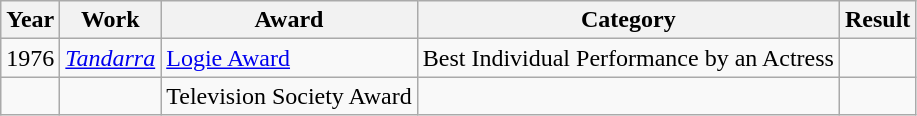<table class=wikitable>
<tr>
<th>Year</th>
<th>Work</th>
<th>Award</th>
<th>Category</th>
<th>Result</th>
</tr>
<tr>
<td>1976</td>
<td><em><a href='#'>Tandarra</a></em></td>
<td><a href='#'>Logie Award</a></td>
<td>Best Individual Performance by an Actress</td>
<td></td>
</tr>
<tr>
<td></td>
<td></td>
<td>Television Society Award</td>
<td></td>
<td></td>
</tr>
</table>
